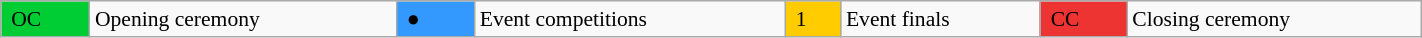<table class="wikitable"  style="margin:0.5em auto; font-size:90%; position:relative; width:75%;">
<tr>
<td style="background:#0c3;"> OC </td>
<td>Opening ceremony</td>
<td style="background:#39f;"> ●  </td>
<td>Event competitions</td>
<td style="background:#fc0;"> 1 </td>
<td>Event finals</td>
<td style="background:#e33;"> CC </td>
<td>Closing ceremony</td>
</tr>
</table>
